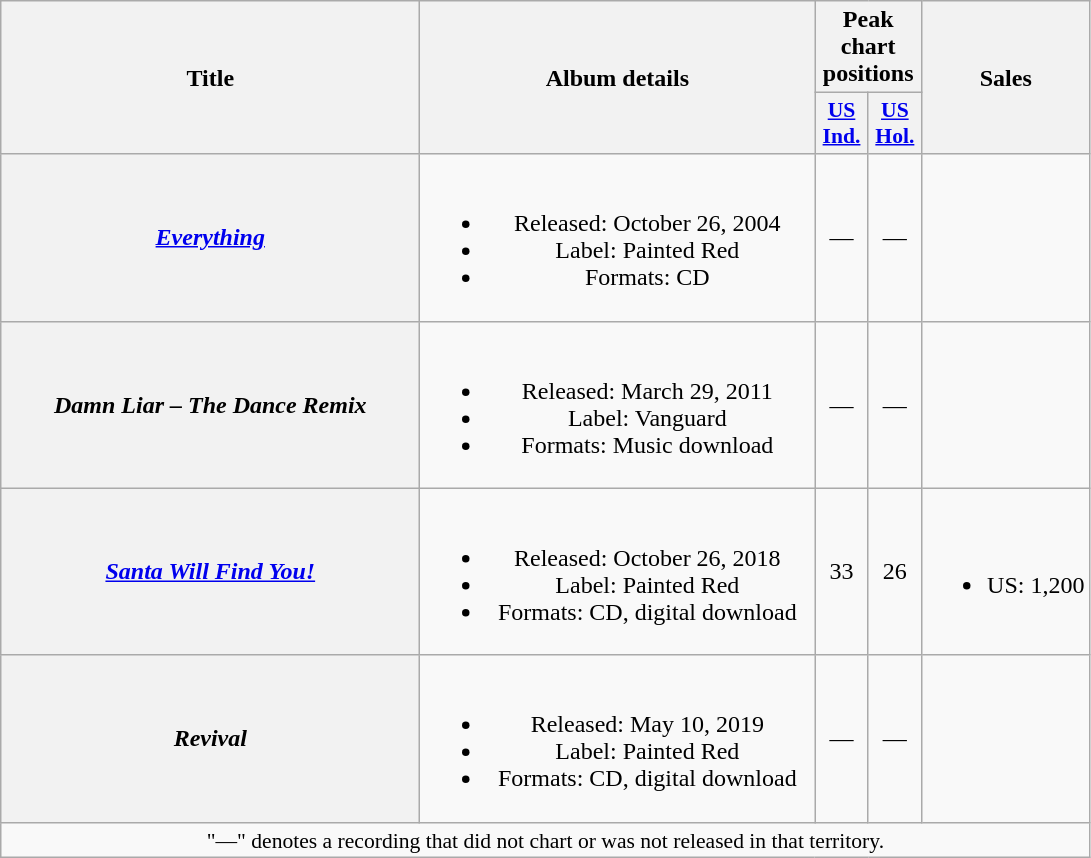<table class="wikitable plainrowheaders" style="text-align:center;">
<tr>
<th scope="col" rowspan="2" style="width:17em;">Title</th>
<th scope="col" rowspan="2" style="width:16em;">Album details</th>
<th scope="col" colspan="2">Peak chart positions</th>
<th scope="col" rowspan="2">Sales</th>
</tr>
<tr>
<th scope="col" style="width:2em;font-size:90%;"><a href='#'>US<br>Ind.</a><br></th>
<th scope="col" style="width:2em;font-size:90%;"><a href='#'>US<br>Hol.</a><br></th>
</tr>
<tr>
<th scope="row"><em><a href='#'>Everything</a></em></th>
<td><br><ul><li>Released: October 26, 2004</li><li>Label: Painted Red</li><li>Formats: CD</li></ul></td>
<td>—</td>
<td>—</td>
<td></td>
</tr>
<tr>
<th scope="row"><em>Damn Liar – The Dance Remix</em></th>
<td><br><ul><li>Released: March 29, 2011</li><li>Label: Vanguard</li><li>Formats: Music download</li></ul></td>
<td>—</td>
<td>—</td>
<td></td>
</tr>
<tr>
<th scope="row"><em><a href='#'>Santa Will Find You!</a></em></th>
<td><br><ul><li>Released: October 26, 2018</li><li>Label: Painted Red</li><li>Formats: CD, digital download</li></ul></td>
<td>33</td>
<td>26</td>
<td><br><ul><li>US: 1,200</li></ul></td>
</tr>
<tr>
<th scope="row"><em>Revival</em></th>
<td><br><ul><li>Released: May 10, 2019</li><li>Label: Painted Red</li><li>Formats: CD, digital download</li></ul></td>
<td>—</td>
<td>—</td>
<td></td>
</tr>
<tr>
<td colspan="5" style="font-size:90%">"—" denotes a recording that did not chart or was not released in that territory.</td>
</tr>
</table>
